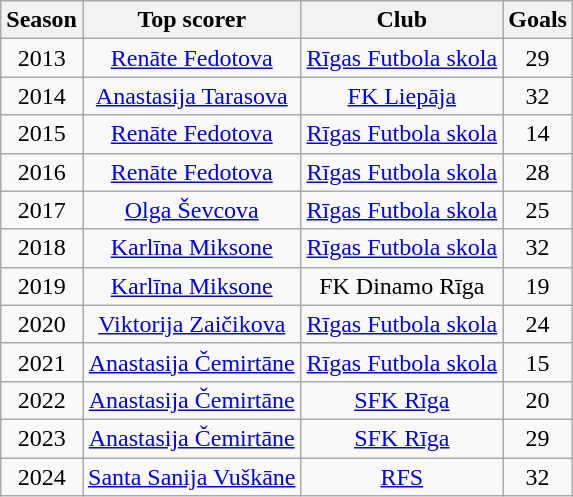<table class="wikitable sortable" style="text-align:center">
<tr>
<th>Season</th>
<th>Top scorer</th>
<th>Club</th>
<th>Goals</th>
</tr>
<tr>
<td>2013</td>
<td><a href='#'>Renāte Fedotova</a></td>
<td><a href='#'>Rīgas Futbola skola</a></td>
<td>29</td>
</tr>
<tr>
<td>2014</td>
<td><a href='#'>Anastasija Tarasova</a></td>
<td><a href='#'>FK Liepāja</a></td>
<td>32</td>
</tr>
<tr>
<td>2015</td>
<td><a href='#'>Renāte Fedotova</a></td>
<td><a href='#'>Rīgas Futbola skola</a></td>
<td>14</td>
</tr>
<tr>
<td>2016</td>
<td><a href='#'>Renāte Fedotova</a></td>
<td><a href='#'>Rīgas Futbola skola</a></td>
<td>28</td>
</tr>
<tr>
<td>2017</td>
<td><a href='#'>Olga Ševcova</a></td>
<td><a href='#'>Rīgas Futbola skola</a></td>
<td>25</td>
</tr>
<tr>
<td>2018</td>
<td><a href='#'>Karlīna Miksone</a></td>
<td><a href='#'>Rīgas Futbola skola</a></td>
<td>32</td>
</tr>
<tr>
<td>2019</td>
<td><a href='#'>Karlīna Miksone</a></td>
<td>FK Dinamo Rīga</td>
<td>19</td>
</tr>
<tr>
<td>2020</td>
<td><a href='#'>Viktorija Zaičikova</a></td>
<td><a href='#'>Rīgas Futbola skola</a></td>
<td>24</td>
</tr>
<tr>
<td>2021</td>
<td><a href='#'>Anastasija Čemirtāne</a></td>
<td><a href='#'>Rīgas Futbola skola</a></td>
<td>15</td>
</tr>
<tr>
<td>2022</td>
<td><a href='#'>Anastasija Čemirtāne</a></td>
<td><a href='#'>SFK Rīga</a></td>
<td>20</td>
</tr>
<tr>
<td>2023</td>
<td><a href='#'>Anastasija Čemirtāne</a></td>
<td><a href='#'>SFK Rīga</a></td>
<td>29</td>
</tr>
<tr>
<td>2024</td>
<td><a href='#'>Santa Sanija Vuškāne</a></td>
<td><a href='#'>RFS</a></td>
<td>32</td>
</tr>
</table>
